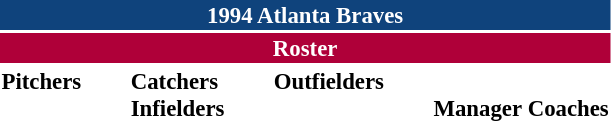<table class="toccolours" style="font-size: 95%;">
<tr>
<th colspan="10" style="background-color: #0f437c; color: #FFFFFF; text-align: center;">1994 Atlanta Braves</th>
</tr>
<tr>
<td colspan="10" style="background-color:#af0039; color: white; text-align: center;"><strong>Roster</strong></td>
</tr>
<tr>
<td valign="top"><strong>Pitchers</strong><br>










</td>
<td width="25px"></td>
<td valign="top"><strong>Catchers</strong><br>

<strong>Infielders</strong>







</td>
<td width="25px"></td>
<td valign="top"><strong>Outfielders</strong><br>






</td>
<td width="25px"></td>
<td valign="top"><br><strong>Manager</strong>

<strong>Coaches</strong>





</td>
</tr>
</table>
